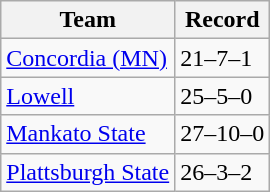<table class=wikitable>
<tr>
<th>Team</th>
<th>Record</th>
</tr>
<tr>
<td><a href='#'>Concordia (MN)</a></td>
<td>21–7–1</td>
</tr>
<tr>
<td><a href='#'>Lowell</a></td>
<td>25–5–0</td>
</tr>
<tr>
<td><a href='#'>Mankato State</a></td>
<td>27–10–0</td>
</tr>
<tr>
<td><a href='#'>Plattsburgh State</a></td>
<td>26–3–2</td>
</tr>
</table>
